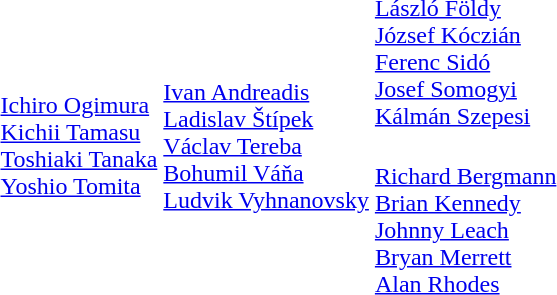<table>
<tr>
<td rowspan=2></td>
<td rowspan=2><br><a href='#'>Ichiro Ogimura</a><br><a href='#'>Kichii Tamasu</a><br><a href='#'>Toshiaki Tanaka</a><br><a href='#'>Yoshio Tomita</a></td>
<td rowspan=2><br><a href='#'>Ivan Andreadis</a><br><a href='#'>Ladislav Štípek</a><br><a href='#'>Václav Tereba</a><br><a href='#'>Bohumil Váňa</a><br><a href='#'>Ludvik Vyhnanovsky</a></td>
<td><br><a href='#'>László Földy</a><br><a href='#'>József Kóczián</a><br><a href='#'>Ferenc Sidó</a><br><a href='#'>Josef Somogyi</a><br><a href='#'>Kálmán Szepesi</a></td>
</tr>
<tr>
<td><br><a href='#'>Richard Bergmann</a><br><a href='#'>Brian Kennedy</a><br><a href='#'>Johnny Leach</a><br><a href='#'>Bryan Merrett</a><br><a href='#'>Alan Rhodes</a></td>
</tr>
<tr>
</tr>
</table>
